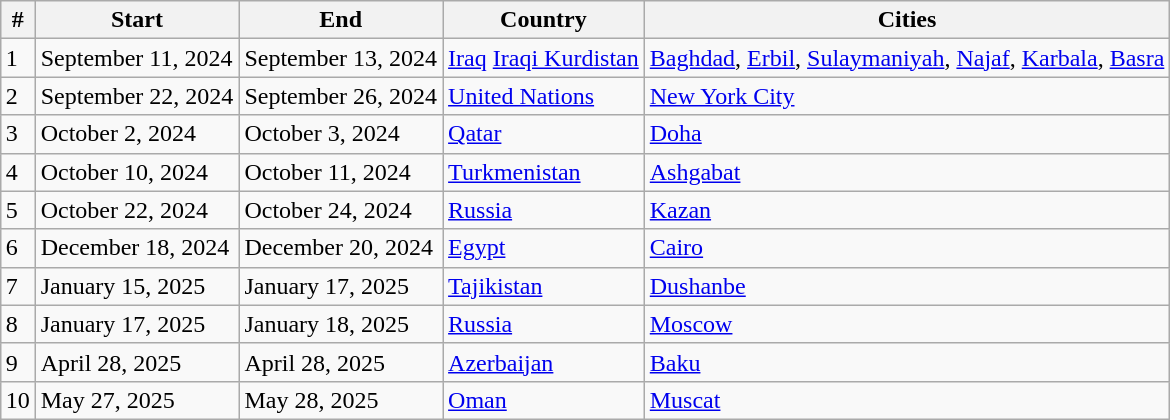<table class="wikitable sortable collapsible collapsed" style="margin:1em auto 1em auto;">
<tr>
<th>#</th>
<th class="unsortable">Start</th>
<th class="unsortable">End</th>
<th>Country</th>
<th class="unsortable">Cities</th>
</tr>
<tr>
<td>1</td>
<td>September 11, 2024</td>
<td>September 13, 2024</td>
<td> <a href='#'>Iraq</a>  <a href='#'>Iraqi Kurdistan</a></td>
<td><a href='#'>Baghdad</a>, <a href='#'>Erbil</a>, <a href='#'>Sulaymaniyah</a>, <a href='#'>Najaf</a>, <a href='#'>Karbala</a>, <a href='#'>Basra</a></td>
</tr>
<tr>
<td>2</td>
<td>September 22, 2024</td>
<td>September 26, 2024</td>
<td> <a href='#'>United Nations</a></td>
<td><a href='#'>New York City</a></td>
</tr>
<tr>
<td>3</td>
<td>October 2, 2024</td>
<td>October 3, 2024</td>
<td> <a href='#'>Qatar</a></td>
<td><a href='#'>Doha</a></td>
</tr>
<tr>
<td>4</td>
<td>October 10, 2024</td>
<td>October 11, 2024</td>
<td> <a href='#'>Turkmenistan</a></td>
<td><a href='#'>Ashgabat</a></td>
</tr>
<tr>
<td>5</td>
<td>October 22, 2024</td>
<td>October 24, 2024</td>
<td> <a href='#'>Russia</a></td>
<td><a href='#'>Kazan</a></td>
</tr>
<tr>
<td>6</td>
<td>December 18, 2024</td>
<td>December 20, 2024</td>
<td> <a href='#'>Egypt</a></td>
<td><a href='#'>Cairo</a></td>
</tr>
<tr>
<td>7</td>
<td>January 15, 2025</td>
<td>January 17, 2025</td>
<td> <a href='#'>Tajikistan</a></td>
<td><a href='#'>Dushanbe</a></td>
</tr>
<tr>
<td>8</td>
<td>January 17, 2025</td>
<td>January 18, 2025</td>
<td> <a href='#'>Russia</a></td>
<td><a href='#'>Moscow</a></td>
</tr>
<tr>
<td>9</td>
<td>April 28, 2025</td>
<td>April 28, 2025</td>
<td> <a href='#'>Azerbaijan</a></td>
<td><a href='#'>Baku</a></td>
</tr>
<tr>
<td>10</td>
<td>May 27, 2025</td>
<td>May 28, 2025</td>
<td> <a href='#'>Oman</a></td>
<td><a href='#'>Muscat</a></td>
</tr>
</table>
